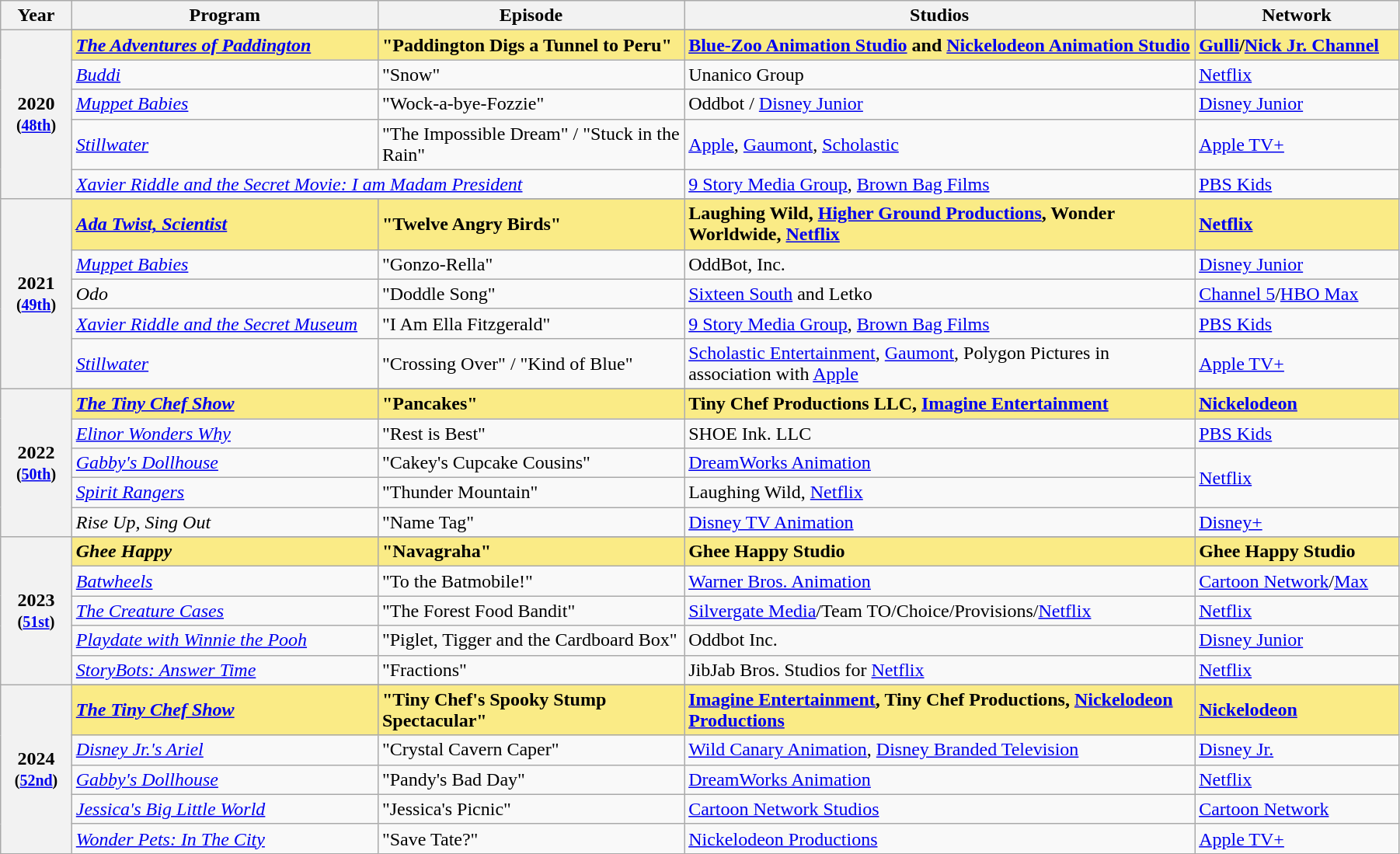<table class="wikitable" style="width:95%;">
<tr>
<th style="width:3%;">Year</th>
<th style="width:15%;">Program</th>
<th style="width:15%;">Episode</th>
<th style="width:25%;">Studios</th>
<th style="width:10%;">Network</th>
</tr>
<tr>
<th rowspan="6" style="text-align:center;">2020 <br><small>(<a href='#'>48th</a>)</small><br></th>
</tr>
<tr style="background:#FAEB86">
<td><strong><em><a href='#'>The Adventures of Paddington</a></em></strong></td>
<td><strong>"Paddington Digs a Tunnel to Peru"</strong></td>
<td><strong><a href='#'>Blue-Zoo Animation Studio</a> and <a href='#'>Nickelodeon Animation Studio</a></strong></td>
<td><strong><a href='#'>Gulli</a>/<a href='#'>Nick Jr. Channel</a></strong></td>
</tr>
<tr>
<td><em><a href='#'>Buddi</a></em></td>
<td>"Snow"</td>
<td>Unanico Group</td>
<td><a href='#'>Netflix</a></td>
</tr>
<tr>
<td><em><a href='#'>Muppet Babies</a></em></td>
<td>"Wock-a-bye-Fozzie"</td>
<td>Oddbot / <a href='#'>Disney Junior</a></td>
<td><a href='#'>Disney Junior</a></td>
</tr>
<tr>
<td><em><a href='#'>Stillwater</a></em></td>
<td>"The Impossible Dream" / "Stuck in the Rain"</td>
<td><a href='#'>Apple</a>, <a href='#'>Gaumont</a>, <a href='#'>Scholastic</a></td>
<td><a href='#'>Apple TV+</a></td>
</tr>
<tr>
<td colspan="2"><em><a href='#'>Xavier Riddle and the Secret Movie: I am Madam President</a></em></td>
<td><a href='#'>9 Story Media Group</a>, <a href='#'>Brown Bag Films</a></td>
<td><a href='#'>PBS Kids</a></td>
</tr>
<tr>
<th rowspan="6" style="text-align:center;">2021 <br><small>(<a href='#'>49th</a>)</small><br></th>
</tr>
<tr style="background:#FAEB86">
<td><strong><em><a href='#'>Ada Twist, Scientist</a></em></strong></td>
<td><strong>"Twelve Angry Birds"</strong></td>
<td><strong>Laughing Wild, <a href='#'>Higher Ground Productions</a>, Wonder Worldwide, <a href='#'>Netflix</a></strong></td>
<td><strong><a href='#'>Netflix</a></strong></td>
</tr>
<tr>
<td><em><a href='#'>Muppet Babies</a></em></td>
<td>"Gonzo-Rella"</td>
<td>OddBot, Inc.</td>
<td><a href='#'>Disney Junior</a></td>
</tr>
<tr>
<td><em>Odo</em></td>
<td>"Doddle Song"</td>
<td><a href='#'>Sixteen South</a> and Letko</td>
<td><a href='#'>Channel 5</a>/<a href='#'>HBO Max</a></td>
</tr>
<tr>
<td><em><a href='#'>Xavier Riddle and the Secret Museum</a></em></td>
<td>"I Am Ella Fitzgerald"</td>
<td><a href='#'>9 Story Media Group</a>, <a href='#'>Brown Bag Films</a></td>
<td><a href='#'>PBS Kids</a></td>
</tr>
<tr>
<td><em><a href='#'>Stillwater</a></em></td>
<td>"Crossing Over" / "Kind of Blue"</td>
<td><a href='#'>Scholastic Entertainment</a>, <a href='#'>Gaumont</a>, Polygon Pictures in association with <a href='#'>Apple</a></td>
<td><a href='#'>Apple TV+</a></td>
</tr>
<tr>
<th rowspan="6" style="text-align:center;">2022 <br><small>(<a href='#'>50th</a>)</small><br></th>
</tr>
<tr style="background:#FAEB86">
<td><strong><em><a href='#'>The Tiny Chef Show</a></em></strong></td>
<td><strong>"Pancakes"</strong></td>
<td><strong>Tiny Chef Productions LLC, <a href='#'>Imagine Entertainment</a></strong></td>
<td><strong><a href='#'>Nickelodeon</a></strong></td>
</tr>
<tr>
<td><em><a href='#'>Elinor Wonders Why</a></em></td>
<td>"Rest is Best"</td>
<td>SHOE Ink. LLC</td>
<td><a href='#'>PBS Kids</a></td>
</tr>
<tr>
<td><em><a href='#'>Gabby's Dollhouse</a></em></td>
<td>"Cakey's Cupcake Cousins"</td>
<td><a href='#'>DreamWorks Animation</a></td>
<td rowspan="2"><a href='#'>Netflix</a></td>
</tr>
<tr>
<td><em><a href='#'>Spirit Rangers</a></em></td>
<td>"Thunder Mountain"</td>
<td>Laughing Wild, <a href='#'>Netflix</a></td>
</tr>
<tr>
<td><em>Rise Up, Sing Out</em></td>
<td>"Name Tag"</td>
<td><a href='#'>Disney TV Animation</a></td>
<td><a href='#'>Disney+</a></td>
</tr>
<tr>
<th rowspan="6" style="text-align:center;">2023 <br><small>(<a href='#'>51st</a>)</small><br></th>
</tr>
<tr style="background:#FAEB86">
<td><strong><em>Ghee Happy</em></strong></td>
<td><strong>"Navagraha"</strong></td>
<td><strong>Ghee Happy Studio</strong></td>
<td><strong>Ghee Happy Studio</strong></td>
</tr>
<tr>
<td><em><a href='#'>Batwheels</a></em></td>
<td>"To the Batmobile!"</td>
<td><a href='#'>Warner Bros. Animation</a></td>
<td><a href='#'>Cartoon Network</a>/<a href='#'>Max</a></td>
</tr>
<tr>
<td><em><a href='#'>The Creature Cases</a></em></td>
<td>"The Forest Food Bandit"</td>
<td><a href='#'>Silvergate Media</a>/Team TO/Choice/Provisions/<a href='#'>Netflix</a></td>
<td><a href='#'>Netflix</a></td>
</tr>
<tr>
<td><em><a href='#'>Playdate with Winnie the Pooh</a></em></td>
<td>"Piglet, Tigger and the Cardboard Box"</td>
<td>Oddbot Inc.</td>
<td><a href='#'>Disney Junior</a></td>
</tr>
<tr>
<td><em><a href='#'>StoryBots: Answer Time</a></em></td>
<td>"Fractions"</td>
<td>JibJab Bros. Studios for <a href='#'>Netflix</a></td>
<td><a href='#'>Netflix</a></td>
</tr>
<tr>
<th rowspan="6" style="text-align:center;">2024 <br><small>(<a href='#'>52nd</a>)</small><br></th>
</tr>
<tr style="background:#FAEB86">
<td><strong><em><a href='#'>The Tiny Chef Show</a></em></strong></td>
<td><strong>"Tiny Chef's Spooky Stump Spectacular"</strong></td>
<td><strong><a href='#'>Imagine Entertainment</a>, Tiny Chef Productions, <a href='#'>Nickelodeon Productions</a></strong></td>
<td><strong><a href='#'>Nickelodeon</a></strong></td>
</tr>
<tr>
<td><em><a href='#'>Disney Jr.'s Ariel</a></em></td>
<td>"Crystal Cavern Caper"</td>
<td><a href='#'>Wild Canary Animation</a>, <a href='#'>Disney Branded Television</a></td>
<td><a href='#'>Disney Jr.</a></td>
</tr>
<tr>
<td><em><a href='#'>Gabby's Dollhouse</a></em></td>
<td>"Pandy's Bad Day"</td>
<td><a href='#'>DreamWorks Animation</a></td>
<td><a href='#'>Netflix</a></td>
</tr>
<tr>
<td><em><a href='#'>Jessica's Big Little World</a></em></td>
<td>"Jessica's Picnic"</td>
<td><a href='#'>Cartoon Network Studios</a></td>
<td><a href='#'>Cartoon Network</a></td>
</tr>
<tr>
<td><em><a href='#'>Wonder Pets: In The City</a></em></td>
<td>"Save Tate?"</td>
<td><a href='#'>Nickelodeon Productions</a></td>
<td><a href='#'>Apple TV+</a></td>
</tr>
</table>
